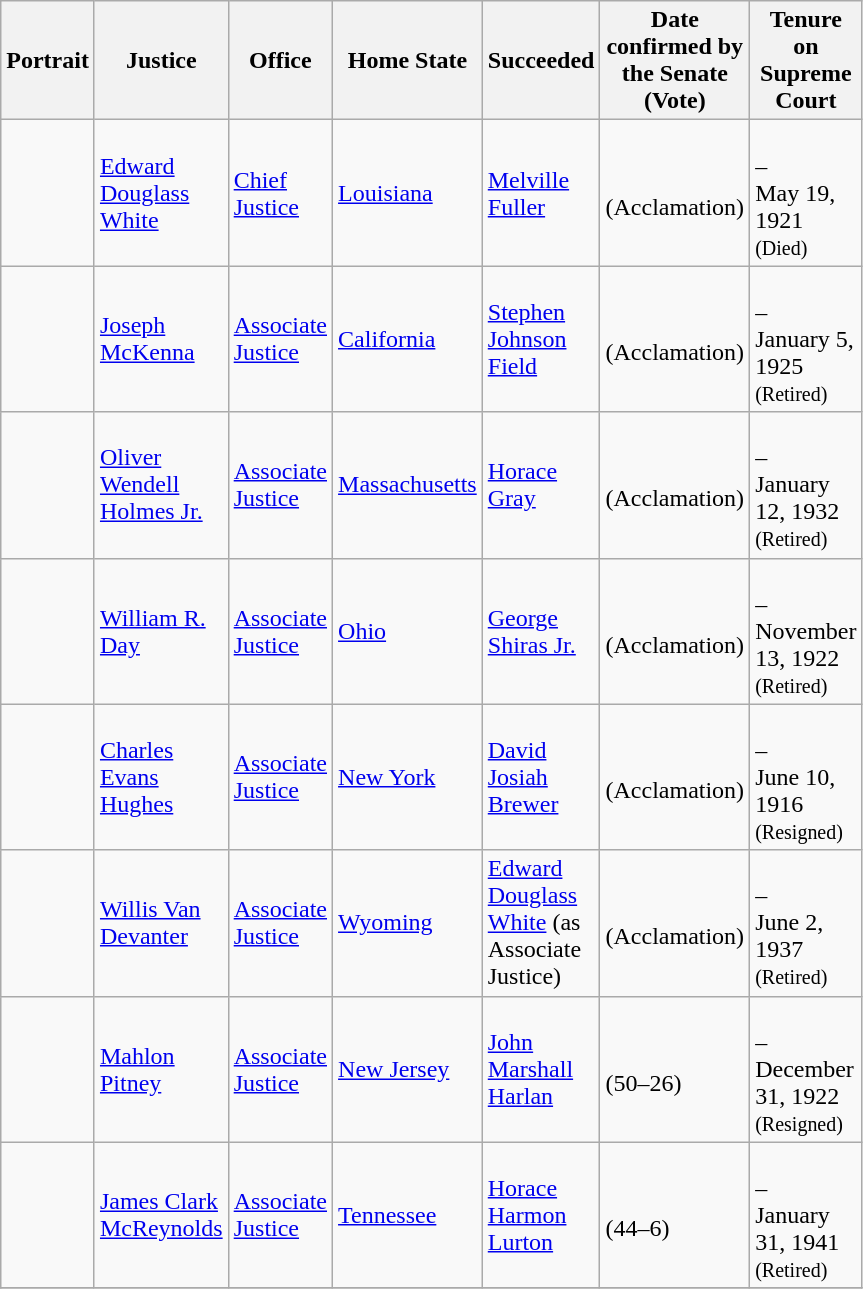<table class="wikitable sortable">
<tr>
<th scope="col" style="width: 10px;">Portrait</th>
<th scope="col" style="width: 10px;">Justice</th>
<th scope="col" style="width: 10px;">Office</th>
<th scope="col" style="width: 10px;">Home State</th>
<th scope="col" style="width: 10px;">Succeeded</th>
<th scope="col" style="width: 10px;">Date confirmed by the Senate<br>(Vote)</th>
<th scope="col" style="width: 10px;">Tenure on Supreme Court</th>
</tr>
<tr>
<td></td>
<td><a href='#'>Edward Douglass White</a></td>
<td><a href='#'>Chief Justice</a></td>
<td><a href='#'>Louisiana</a></td>
<td><a href='#'>Melville Fuller</a></td>
<td><br>(Acclamation)</td>
<td><br>–<br>May 19, 1921<br><small>(Died)</small></td>
</tr>
<tr>
<td></td>
<td><a href='#'>Joseph McKenna</a></td>
<td><a href='#'>Associate Justice</a></td>
<td><a href='#'>California</a></td>
<td><a href='#'>Stephen Johnson Field</a></td>
<td><br>(Acclamation)</td>
<td><br>–<br>January 5, 1925<br><small>(Retired)</small></td>
</tr>
<tr>
<td></td>
<td><a href='#'>Oliver Wendell Holmes Jr.</a></td>
<td><a href='#'>Associate Justice</a></td>
<td><a href='#'>Massachusetts</a></td>
<td><a href='#'>Horace Gray</a></td>
<td><br>(Acclamation)</td>
<td><br>–<br>January 12, 1932<br><small>(Retired)</small></td>
</tr>
<tr>
<td></td>
<td><a href='#'>William R. Day</a></td>
<td><a href='#'>Associate Justice</a></td>
<td><a href='#'>Ohio</a></td>
<td><a href='#'>George Shiras Jr.</a></td>
<td><br>(Acclamation)</td>
<td><br>–<br>November 13, 1922<br><small>(Retired)</small></td>
</tr>
<tr>
<td></td>
<td><a href='#'>Charles Evans Hughes</a></td>
<td><a href='#'>Associate Justice</a></td>
<td><a href='#'>New York</a></td>
<td><a href='#'>David Josiah Brewer</a></td>
<td><br>(Acclamation)</td>
<td><br>–<br>June 10, 1916<br><small>(Resigned)</small></td>
</tr>
<tr>
<td></td>
<td><a href='#'>Willis Van Devanter</a></td>
<td><a href='#'>Associate Justice</a></td>
<td><a href='#'>Wyoming</a></td>
<td><a href='#'>Edward Douglass White</a> (as Associate Justice)</td>
<td><br>(Acclamation)</td>
<td><br>–<br>June 2, 1937<br><small>(Retired)</small></td>
</tr>
<tr>
<td></td>
<td><a href='#'>Mahlon Pitney</a></td>
<td><a href='#'>Associate Justice</a></td>
<td><a href='#'>New Jersey</a></td>
<td><a href='#'>John Marshall Harlan</a></td>
<td><br>(50–26)</td>
<td><br>–<br>December 31, 1922<br><small>(Resigned)</small></td>
</tr>
<tr>
<td></td>
<td><a href='#'>James Clark McReynolds</a></td>
<td><a href='#'>Associate Justice</a></td>
<td><a href='#'>Tennessee</a></td>
<td><a href='#'>Horace Harmon Lurton</a></td>
<td><br>(44–6)</td>
<td><br>–<br>January 31, 1941<br><small>(Retired)</small></td>
</tr>
<tr>
</tr>
</table>
